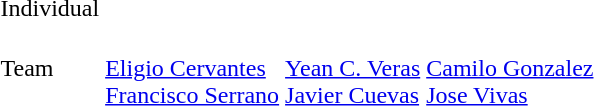<table>
<tr>
<td>Individual</td>
<td></td>
<td></td>
<td></td>
</tr>
<tr>
<td>Team</td>
<td><br><a href='#'>Eligio Cervantes</a><br><a href='#'>Francisco Serrano</a></td>
<td><br><a href='#'>Yean C. Veras</a><br><a href='#'>Javier Cuevas</a></td>
<td><br><a href='#'>Camilo Gonzalez</a><br><a href='#'>Jose Vivas</a></td>
</tr>
</table>
